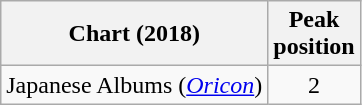<table class="wikitable sortable">
<tr>
<th>Chart (2018)</th>
<th>Peak<br>position</th>
</tr>
<tr>
<td>Japanese Albums (<em><a href='#'>Oricon</a></em>)</td>
<td style="text-align:center;">2</td>
</tr>
</table>
